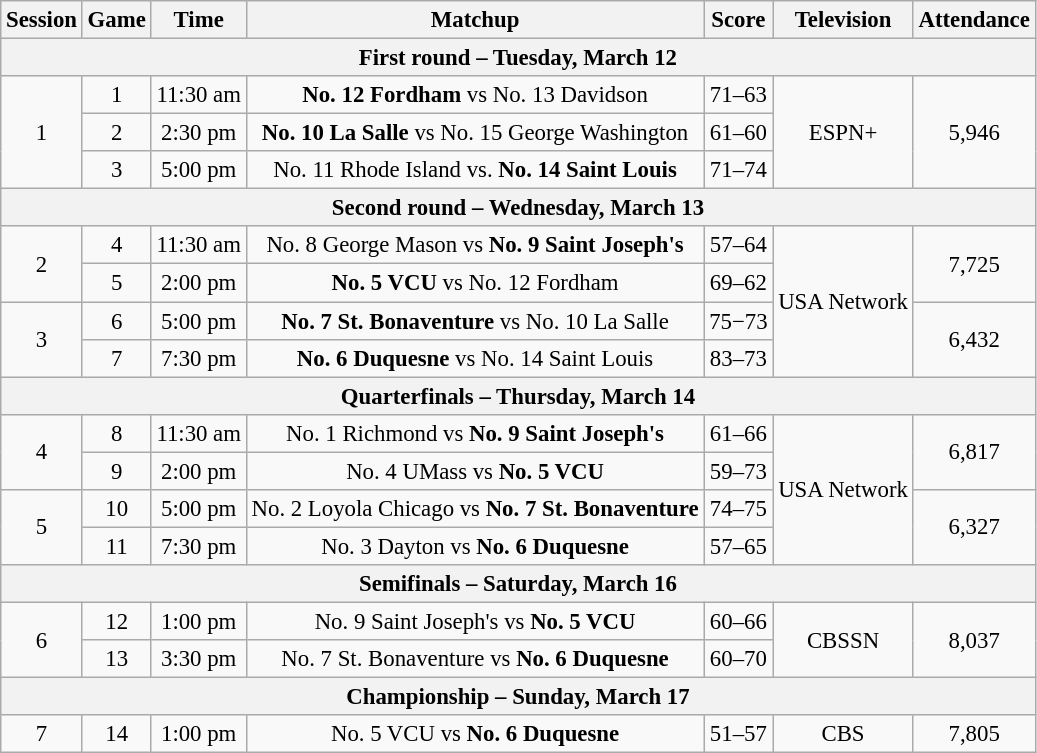<table class="wikitable" style="font-size: 95%;text-align:center">
<tr>
<th>Session</th>
<th>Game</th>
<th>Time</th>
<th>Matchup</th>
<th>Score</th>
<th>Television</th>
<th>Attendance</th>
</tr>
<tr>
<th colspan="7">First round – Tuesday, March 12</th>
</tr>
<tr>
<td rowspan="3">1</td>
<td>1</td>
<td>11:30 am</td>
<td><strong>No. 12 Fordham</strong> vs No. 13 Davidson</td>
<td>71–63 </td>
<td rowspan="3">ESPN+</td>
<td rowspan="3">5,946</td>
</tr>
<tr>
<td>2</td>
<td>2:30 pm</td>
<td><strong>No. 10 La Salle</strong> vs No. 15 George Washington</td>
<td>61–60</td>
</tr>
<tr>
<td>3</td>
<td>5:00 pm</td>
<td>No. 11 Rhode Island vs. <strong>No. 14 Saint Louis</strong></td>
<td>71–74</td>
</tr>
<tr>
<th colspan="7">Second round – Wednesday, March 13</th>
</tr>
<tr>
<td rowspan="2">2</td>
<td>4</td>
<td>11:30 am</td>
<td>No. 8 George Mason vs <strong>No. 9 Saint Joseph's</strong></td>
<td>57–64</td>
<td rowspan="4">USA Network</td>
<td rowspan="2">7,725</td>
</tr>
<tr>
<td>5</td>
<td>2:00 pm</td>
<td><strong>No. 5 VCU</strong> vs No. 12 Fordham</td>
<td>69–62</td>
</tr>
<tr>
<td rowspan="2">3</td>
<td>6</td>
<td>5:00 pm</td>
<td><strong>No. 7 St. Bonaventure</strong> vs No. 10 La Salle</td>
<td>75−73</td>
<td rowspan="2">6,432</td>
</tr>
<tr>
<td>7</td>
<td>7:30 pm</td>
<td><strong>No. 6 Duquesne</strong> vs No. 14 Saint Louis</td>
<td>83–73</td>
</tr>
<tr>
<th colspan="7">Quarterfinals – Thursday, March 14</th>
</tr>
<tr>
<td rowspan="2">4</td>
<td>8</td>
<td>11:30 am</td>
<td>No. 1 Richmond vs <strong>No. 9 Saint Joseph's</strong></td>
<td>61–66</td>
<td rowspan="4">USA Network</td>
<td rowspan="2">6,817</td>
</tr>
<tr>
<td>9</td>
<td>2:00 pm</td>
<td>No. 4 UMass vs <strong>No. 5 VCU</strong></td>
<td>59–73</td>
</tr>
<tr>
<td rowspan="2">5</td>
<td>10</td>
<td>5:00 pm</td>
<td>No. 2 Loyola Chicago vs <strong>No. 7 St. Bonaventure</strong></td>
<td>74–75</td>
<td rowspan="2">6,327</td>
</tr>
<tr>
<td>11</td>
<td>7:30 pm</td>
<td>No. 3 Dayton vs <strong>No. 6 Duquesne</strong></td>
<td>57–65</td>
</tr>
<tr>
<th colspan="7">Semifinals – Saturday, March 16</th>
</tr>
<tr>
<td rowspan="2">6</td>
<td>12</td>
<td>1:00 pm</td>
<td>No. 9 Saint Joseph's vs <strong>No. 5 VCU</strong></td>
<td>60–66</td>
<td rowspan="2">CBSSN</td>
<td rowspan="2">8,037</td>
</tr>
<tr>
<td>13</td>
<td>3:30 pm</td>
<td>No. 7 St. Bonaventure vs <strong>No. 6 Duquesne</strong></td>
<td>60–70</td>
</tr>
<tr>
<th colspan="7">Championship – Sunday, March 17</th>
</tr>
<tr>
<td>7</td>
<td>14</td>
<td>1:00 pm</td>
<td>No. 5 VCU vs <strong>No. 6 Duquesne</strong></td>
<td>51–57</td>
<td>CBS</td>
<td>7,805</td>
</tr>
</table>
